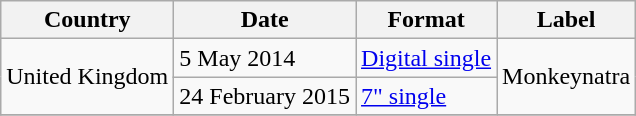<table class="wikitable plainrowheaders">
<tr>
<th scope="col">Country</th>
<th scope="col">Date</th>
<th scope="col">Format</th>
<th scope="col">Label</th>
</tr>
<tr>
<td rowspan="2">United Kingdom</td>
<td>5 May 2014</td>
<td><a href='#'>Digital single</a></td>
<td rowspan="2">Monkeynatra</td>
</tr>
<tr>
<td>24 February 2015</td>
<td><a href='#'>7" single</a></td>
</tr>
<tr>
</tr>
</table>
